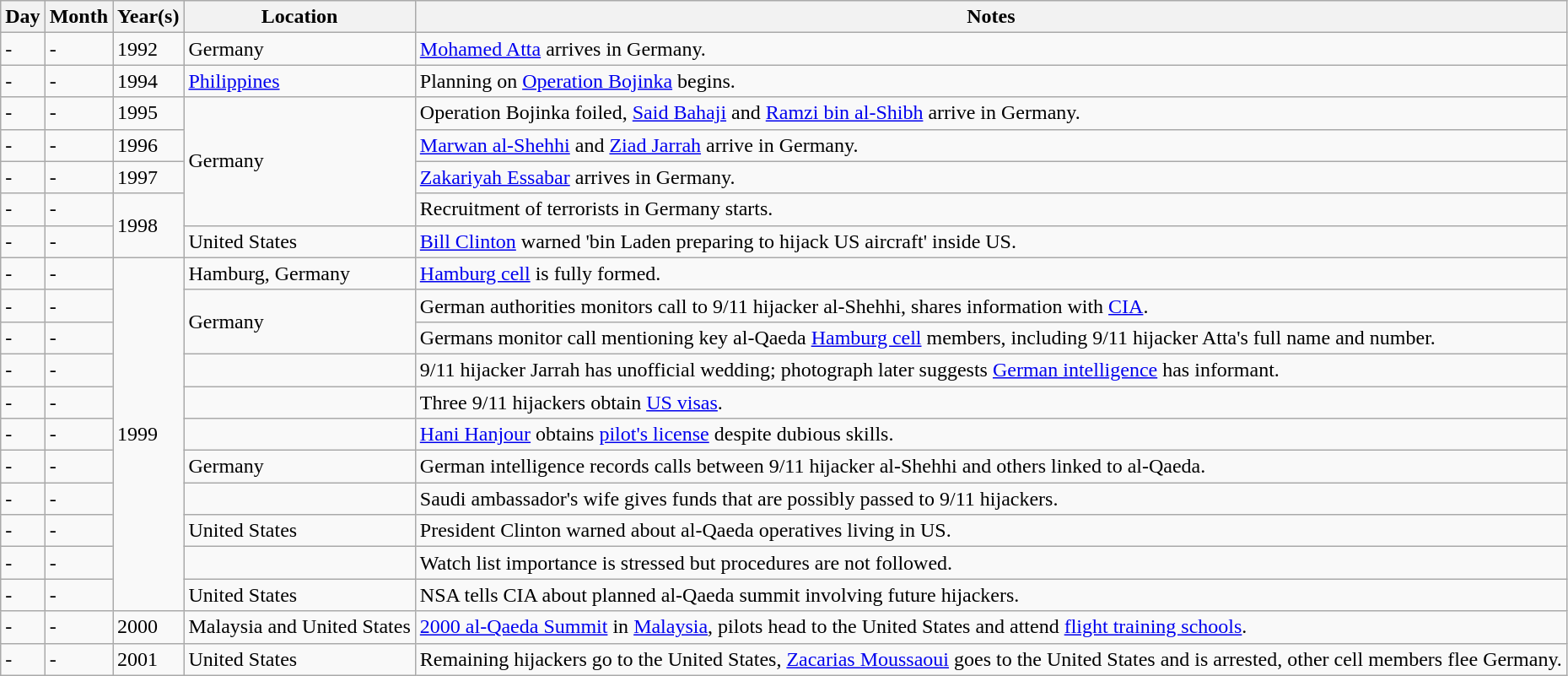<table class="wikitable">
<tr>
<th>Day</th>
<th>Month</th>
<th>Year(s)</th>
<th>Location</th>
<th>Notes</th>
</tr>
<tr>
<td>-</td>
<td>-</td>
<td>1992</td>
<td>Germany</td>
<td><a href='#'>Mohamed Atta</a> arrives in Germany.</td>
</tr>
<tr>
<td>-</td>
<td>-</td>
<td>1994</td>
<td><a href='#'>Philippines</a></td>
<td>Planning on <a href='#'>Operation Bojinka</a> begins.</td>
</tr>
<tr>
<td>-</td>
<td>-</td>
<td>1995</td>
<td rowspan="4">Germany</td>
<td>Operation Bojinka foiled, <a href='#'>Said Bahaji</a> and <a href='#'>Ramzi bin al-Shibh</a> arrive in Germany.</td>
</tr>
<tr>
<td>-</td>
<td>-</td>
<td>1996</td>
<td><a href='#'>Marwan al-Shehhi</a> and <a href='#'>Ziad Jarrah</a> arrive in Germany.</td>
</tr>
<tr>
<td>-</td>
<td>-</td>
<td>1997</td>
<td><a href='#'>Zakariyah Essabar</a> arrives in Germany.</td>
</tr>
<tr>
<td>-</td>
<td>-</td>
<td rowspan="2">1998</td>
<td>Recruitment of terrorists in Germany starts.</td>
</tr>
<tr>
<td>-</td>
<td>-</td>
<td>United States</td>
<td><a href='#'>Bill Clinton</a> warned 'bin Laden preparing to hijack US aircraft' inside US.</td>
</tr>
<tr>
<td>-</td>
<td>-</td>
<td rowspan="11">1999</td>
<td>Hamburg, Germany</td>
<td><a href='#'>Hamburg cell</a> is fully formed.</td>
</tr>
<tr>
<td>-</td>
<td>-</td>
<td rowspan="2">Germany</td>
<td>German authorities monitors call to 9/11 hijacker al-Shehhi, shares information with <a href='#'>CIA</a>.</td>
</tr>
<tr>
<td>-</td>
<td>-</td>
<td>Germans monitor call mentioning key al-Qaeda <a href='#'>Hamburg cell</a> members, including 9/11 hijacker Atta's full name and number.</td>
</tr>
<tr>
<td>-</td>
<td>-</td>
<td></td>
<td>9/11 hijacker Jarrah has unofficial wedding; photograph later suggests <a href='#'>German intelligence</a> has informant.</td>
</tr>
<tr>
<td>-</td>
<td>-</td>
<td></td>
<td>Three 9/11 hijackers obtain <a href='#'>US visas</a>.</td>
</tr>
<tr>
<td>-</td>
<td>-</td>
<td></td>
<td><a href='#'>Hani Hanjour</a> obtains <a href='#'>pilot's license</a> despite dubious skills.</td>
</tr>
<tr>
<td>-</td>
<td>-</td>
<td>Germany</td>
<td>German intelligence records calls between 9/11 hijacker al-Shehhi and others linked to al-Qaeda.</td>
</tr>
<tr>
<td>-</td>
<td>-</td>
<td></td>
<td>Saudi ambassador's wife gives funds that are possibly passed to 9/11 hijackers.</td>
</tr>
<tr>
<td>-</td>
<td>-</td>
<td>United States</td>
<td>President Clinton warned about al-Qaeda operatives living in US.</td>
</tr>
<tr>
<td>-</td>
<td>-</td>
<td></td>
<td>Watch list importance is stressed but procedures are not followed.</td>
</tr>
<tr>
<td>-</td>
<td>-</td>
<td>United States</td>
<td>NSA tells CIA about planned al-Qaeda summit involving future hijackers.</td>
</tr>
<tr>
<td>-</td>
<td>-</td>
<td>2000</td>
<td>Malaysia and United States</td>
<td><a href='#'>2000 al-Qaeda Summit</a> in <a href='#'>Malaysia</a>, pilots head to the United States and attend <a href='#'>flight training schools</a>.</td>
</tr>
<tr>
<td>-</td>
<td>-</td>
<td>2001</td>
<td>United States</td>
<td>Remaining hijackers go to the United States, <a href='#'>Zacarias Moussaoui</a> goes to the United States and is arrested, other cell members flee Germany.</td>
</tr>
</table>
